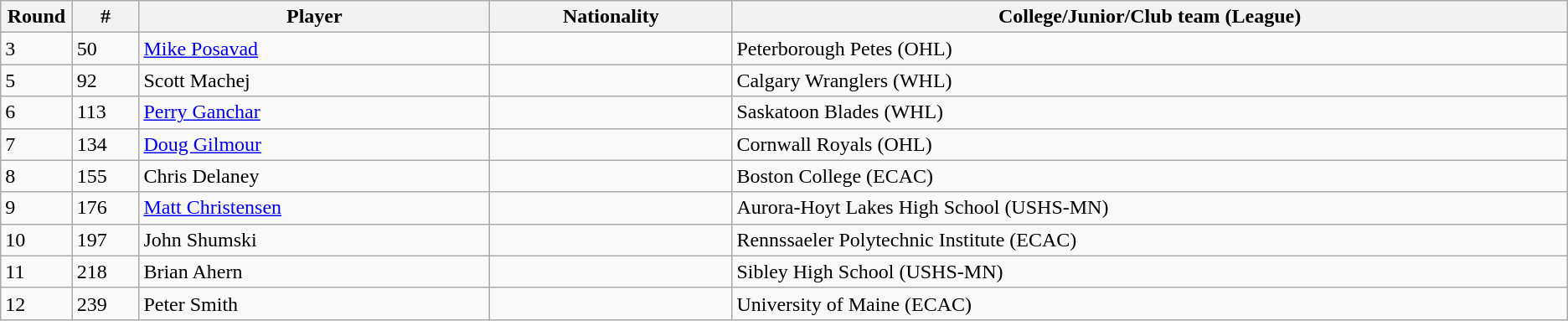<table class="wikitable">
<tr align="center">
<th bgcolor="#DDDDFF" width="4.0%">Round</th>
<th bgcolor="#DDDDFF" width="4.0%">#</th>
<th bgcolor="#DDDDFF" width="21.0%">Player</th>
<th bgcolor="#DDDDFF" width="14.5%">Nationality</th>
<th bgcolor="#DDDDFF" width="50.0%">College/Junior/Club team (League)</th>
</tr>
<tr>
<td>3</td>
<td>50</td>
<td><a href='#'>Mike Posavad</a></td>
<td></td>
<td>Peterborough Petes (OHL)</td>
</tr>
<tr>
<td>5</td>
<td>92</td>
<td>Scott Machej</td>
<td></td>
<td>Calgary Wranglers (WHL)</td>
</tr>
<tr>
<td>6</td>
<td>113</td>
<td><a href='#'>Perry Ganchar</a></td>
<td></td>
<td>Saskatoon Blades (WHL)</td>
</tr>
<tr>
<td>7</td>
<td>134</td>
<td><a href='#'>Doug Gilmour</a></td>
<td></td>
<td>Cornwall Royals (OHL)</td>
</tr>
<tr>
<td>8</td>
<td>155</td>
<td>Chris Delaney</td>
<td></td>
<td>Boston College (ECAC)</td>
</tr>
<tr>
<td>9</td>
<td>176</td>
<td><a href='#'>Matt Christensen</a></td>
<td></td>
<td>Aurora-Hoyt Lakes High School (USHS-MN)</td>
</tr>
<tr>
<td>10</td>
<td>197</td>
<td>John Shumski</td>
<td></td>
<td>Rennssaeler Polytechnic Institute (ECAC)</td>
</tr>
<tr>
<td>11</td>
<td>218</td>
<td>Brian Ahern</td>
<td></td>
<td>Sibley High School (USHS-MN)</td>
</tr>
<tr>
<td>12</td>
<td>239</td>
<td>Peter Smith</td>
<td></td>
<td>University of Maine (ECAC)</td>
</tr>
</table>
